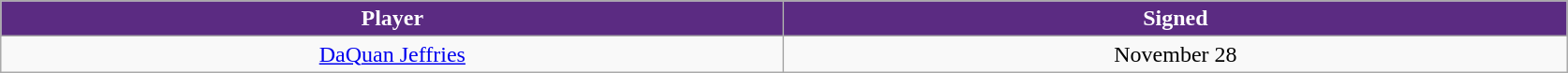<table class="wikitable sortable sortable" style="text-align: center">
<tr>
<th style="background:#5b2b82; color:white" width="10%">Player</th>
<th style="background:#5b2b82; color:white"  width="10%">Signed</th>
</tr>
<tr>
<td><a href='#'>DaQuan Jeffries</a></td>
<td>November 28</td>
</tr>
</table>
